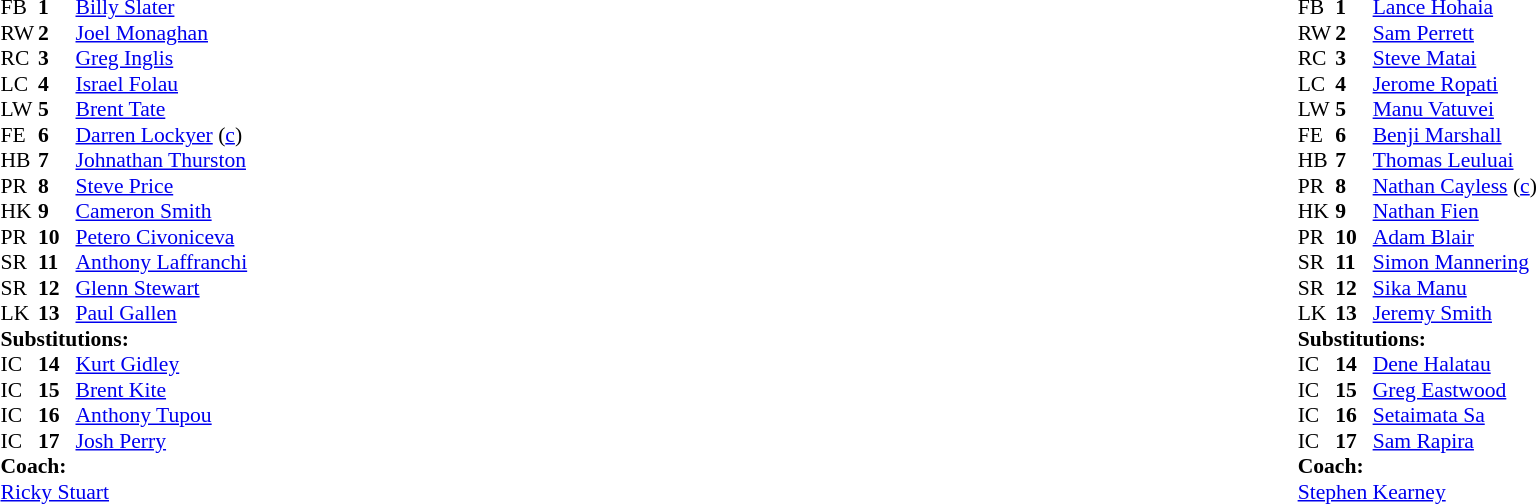<table width="100%">
<tr>
<td valign="top" width="50%"><br><table style="font-size: 90%" cellspacing="0" cellpadding="0">
<tr>
<th width="25"></th>
<th width="25"></th>
</tr>
<tr>
<td>FB</td>
<td><strong>1</strong></td>
<td><a href='#'>Billy Slater</a></td>
</tr>
<tr>
<td>RW</td>
<td><strong>2</strong></td>
<td><a href='#'>Joel Monaghan</a></td>
</tr>
<tr>
<td>RC</td>
<td><strong>3</strong></td>
<td><a href='#'>Greg Inglis</a></td>
</tr>
<tr>
<td>LC</td>
<td><strong>4</strong></td>
<td><a href='#'>Israel Folau</a></td>
</tr>
<tr>
<td>LW</td>
<td><strong>5</strong></td>
<td><a href='#'>Brent Tate</a></td>
</tr>
<tr>
<td>FE</td>
<td><strong>6</strong></td>
<td><a href='#'>Darren Lockyer</a> (<a href='#'>c</a>)</td>
</tr>
<tr>
<td>HB</td>
<td><strong>7</strong></td>
<td><a href='#'>Johnathan Thurston</a></td>
</tr>
<tr>
<td>PR</td>
<td><strong>8</strong></td>
<td><a href='#'>Steve Price</a></td>
</tr>
<tr>
<td>HK</td>
<td><strong>9</strong></td>
<td><a href='#'>Cameron Smith</a></td>
</tr>
<tr>
<td>PR</td>
<td><strong>10</strong></td>
<td><a href='#'>Petero Civoniceva</a></td>
</tr>
<tr>
<td>SR</td>
<td><strong>11</strong></td>
<td><a href='#'>Anthony Laffranchi</a></td>
</tr>
<tr>
<td>SR</td>
<td><strong>12</strong></td>
<td><a href='#'>Glenn Stewart</a></td>
</tr>
<tr>
<td>LK</td>
<td><strong>13</strong></td>
<td><a href='#'>Paul Gallen</a></td>
</tr>
<tr>
<td colspan=3><strong>Substitutions:</strong></td>
</tr>
<tr>
<td>IC</td>
<td><strong>14</strong></td>
<td><a href='#'>Kurt Gidley</a></td>
</tr>
<tr>
<td>IC</td>
<td><strong>15</strong></td>
<td><a href='#'>Brent Kite</a></td>
</tr>
<tr>
<td>IC</td>
<td><strong>16</strong></td>
<td><a href='#'>Anthony Tupou</a></td>
</tr>
<tr>
<td>IC</td>
<td><strong>17</strong></td>
<td><a href='#'>Josh Perry</a></td>
</tr>
<tr>
<td colspan=3><strong>Coach:</strong></td>
</tr>
<tr>
<td colspan="4"> <a href='#'>Ricky Stuart</a></td>
</tr>
</table>
</td>
<td valign="top" width="50%"><br><table style="font-size: 90%" cellspacing="0" cellpadding="0" align="center">
<tr>
<th width="25"></th>
<th width="25"></th>
</tr>
<tr>
<td>FB</td>
<td><strong>1</strong></td>
<td><a href='#'>Lance Hohaia</a></td>
</tr>
<tr>
<td>RW</td>
<td><strong>2</strong></td>
<td><a href='#'>Sam Perrett</a></td>
</tr>
<tr>
<td>RC</td>
<td><strong>3</strong></td>
<td><a href='#'>Steve Matai</a></td>
</tr>
<tr>
<td>LC</td>
<td><strong>4</strong></td>
<td><a href='#'>Jerome Ropati</a></td>
</tr>
<tr>
<td>LW</td>
<td><strong>5</strong></td>
<td><a href='#'>Manu Vatuvei</a></td>
</tr>
<tr>
<td>FE</td>
<td><strong>6</strong></td>
<td><a href='#'>Benji Marshall</a></td>
</tr>
<tr>
<td>HB</td>
<td><strong>7</strong></td>
<td><a href='#'>Thomas Leuluai</a></td>
</tr>
<tr>
<td>PR</td>
<td><strong>8</strong></td>
<td><a href='#'>Nathan Cayless</a> (<a href='#'>c</a>)</td>
</tr>
<tr>
<td>HK</td>
<td><strong>9</strong></td>
<td><a href='#'>Nathan Fien</a></td>
</tr>
<tr>
<td>PR</td>
<td><strong>10</strong></td>
<td><a href='#'>Adam Blair</a></td>
</tr>
<tr>
<td>SR</td>
<td><strong>11</strong></td>
<td><a href='#'>Simon Mannering</a></td>
</tr>
<tr>
<td>SR</td>
<td><strong>12</strong></td>
<td><a href='#'>Sika Manu</a></td>
</tr>
<tr>
<td>LK</td>
<td><strong>13</strong></td>
<td><a href='#'>Jeremy Smith</a></td>
</tr>
<tr>
<td colspan=3><strong>Substitutions:</strong></td>
</tr>
<tr>
<td>IC</td>
<td><strong>14</strong></td>
<td><a href='#'>Dene Halatau</a></td>
</tr>
<tr>
<td>IC</td>
<td><strong>15</strong></td>
<td><a href='#'>Greg Eastwood</a></td>
</tr>
<tr>
<td>IC</td>
<td><strong>16</strong></td>
<td><a href='#'>Setaimata Sa</a></td>
</tr>
<tr>
<td>IC</td>
<td><strong>17</strong></td>
<td><a href='#'>Sam Rapira</a></td>
</tr>
<tr>
<td colspan=3><strong>Coach:</strong></td>
</tr>
<tr>
<td colspan="4"> <a href='#'>Stephen Kearney</a></td>
</tr>
</table>
</td>
</tr>
</table>
